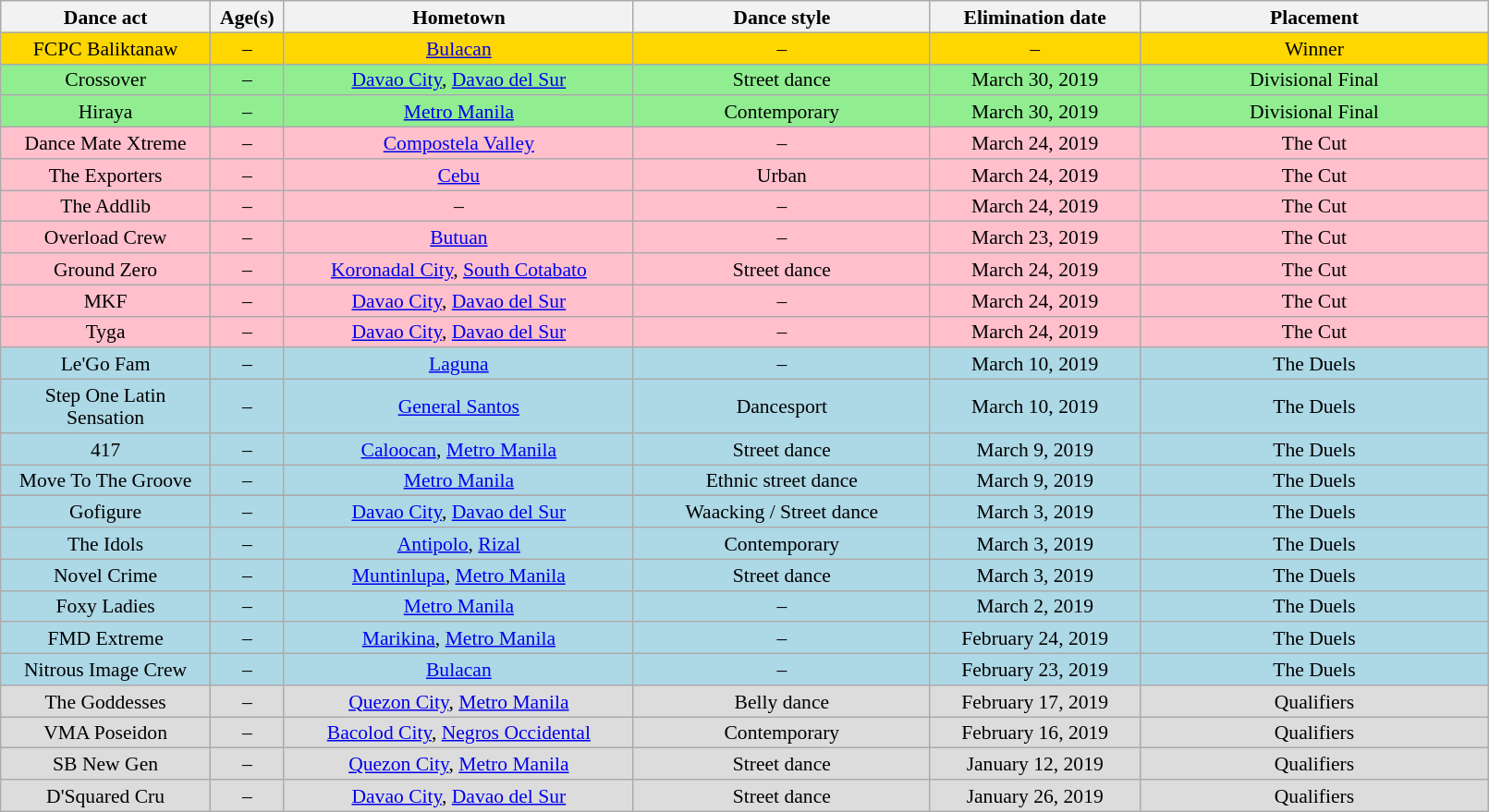<table class="wikitable" style="text-align:center; width:85%; font-size:90%; line-height:16px">
<tr>
<th width=12%>Dance act</th>
<th width="4%" align="center">Age(s)</th>
<th width=20%>Hometown</th>
<th width=17%>Dance style</th>
<th width=12%>Elimination date</th>
<th width=20%>Placement</th>
</tr>
<tr bgcolor=gold>
<td>FCPC Baliktanaw</td>
<td>–</td>
<td><a href='#'>Bulacan</a></td>
<td>–</td>
<td>–</td>
<td>Winner</td>
</tr>
<tr bgcolor=lightgreen>
<td>Crossover</td>
<td>–</td>
<td><a href='#'>Davao City</a>, <a href='#'>Davao del Sur</a></td>
<td>Street dance</td>
<td>March 30, 2019</td>
<td>Divisional Final</td>
</tr>
<tr bgcolor=lightgreen>
<td>Hiraya</td>
<td>–</td>
<td><a href='#'>Metro Manila</a></td>
<td>Contemporary</td>
<td>March 30, 2019</td>
<td>Divisional Final</td>
</tr>
<tr bgcolor="pink">
<td>Dance Mate Xtreme</td>
<td>–</td>
<td><a href='#'>Compostela Valley</a></td>
<td>–</td>
<td>March 24, 2019</td>
<td>The Cut</td>
</tr>
<tr bgcolor="pink">
<td>The Exporters</td>
<td>–</td>
<td><a href='#'>Cebu</a></td>
<td>Urban</td>
<td>March 24, 2019</td>
<td>The Cut</td>
</tr>
<tr bgcolor="pink">
<td>The Addlib</td>
<td>–</td>
<td>–</td>
<td>–</td>
<td>March 24, 2019</td>
<td>The Cut</td>
</tr>
<tr bgcolor="pink">
<td>Overload Crew</td>
<td>–</td>
<td><a href='#'>Butuan</a></td>
<td>–</td>
<td>March 23, 2019</td>
<td>The Cut</td>
</tr>
<tr bgcolor="pink">
<td>Ground Zero</td>
<td>–</td>
<td><a href='#'>Koronadal City</a>, <a href='#'>South Cotabato</a></td>
<td>Street dance</td>
<td>March 24, 2019</td>
<td>The Cut</td>
</tr>
<tr bgcolor="pink">
<td>MKF</td>
<td>–</td>
<td><a href='#'>Davao City</a>, <a href='#'>Davao del Sur</a></td>
<td>–</td>
<td>March 24, 2019</td>
<td>The Cut</td>
</tr>
<tr bgcolor="pink">
<td>Tyga</td>
<td>–</td>
<td><a href='#'>Davao City</a>, <a href='#'>Davao del Sur</a></td>
<td>–</td>
<td>March 24, 2019</td>
<td>The Cut</td>
</tr>
<tr bgcolor="lightblue">
<td>Le'Go Fam</td>
<td>–</td>
<td><a href='#'>Laguna</a></td>
<td>–</td>
<td>March 10, 2019</td>
<td>The Duels</td>
</tr>
<tr bgcolor="lightblue">
<td>Step One Latin Sensation</td>
<td>–</td>
<td><a href='#'>General Santos</a></td>
<td>Dancesport</td>
<td>March 10, 2019</td>
<td>The Duels</td>
</tr>
<tr bgcolor="lightblue">
<td>417</td>
<td>–</td>
<td><a href='#'>Caloocan</a>, <a href='#'>Metro Manila</a></td>
<td>Street dance</td>
<td>March 9, 2019</td>
<td>The Duels</td>
</tr>
<tr bgcolor="lightblue">
<td>Move To The Groove</td>
<td>–</td>
<td><a href='#'>Metro Manila</a></td>
<td>Ethnic street dance</td>
<td>March 9, 2019</td>
<td>The Duels</td>
</tr>
<tr>
</tr>
<tr bgcolor="lightblue">
<td>Gofigure</td>
<td>–</td>
<td><a href='#'>Davao City</a>, <a href='#'>Davao del Sur</a></td>
<td>Waacking / Street dance</td>
<td>March 3, 2019</td>
<td>The Duels</td>
</tr>
<tr bgcolor="lightblue">
<td>The Idols</td>
<td>–</td>
<td><a href='#'>Antipolo</a>, <a href='#'>Rizal</a></td>
<td>Contemporary</td>
<td>March 3, 2019</td>
<td>The Duels</td>
</tr>
<tr bgcolor="lightblue">
<td>Novel Crime</td>
<td>–</td>
<td><a href='#'>Muntinlupa</a>, <a href='#'>Metro Manila</a></td>
<td>Street dance</td>
<td>March 3, 2019</td>
<td>The Duels</td>
</tr>
<tr bgcolor="lightblue">
<td>Foxy Ladies</td>
<td>–</td>
<td><a href='#'>Metro Manila</a></td>
<td>–</td>
<td>March 2, 2019</td>
<td>The Duels</td>
</tr>
<tr bgcolor="lightblue">
<td>FMD Extreme</td>
<td>–</td>
<td><a href='#'>Marikina</a>, <a href='#'>Metro Manila</a></td>
<td>–</td>
<td>February 24, 2019</td>
<td>The Duels</td>
</tr>
<tr bgcolor="lightblue">
<td>Nitrous Image Crew</td>
<td>–</td>
<td><a href='#'>Bulacan</a></td>
<td>–</td>
<td>February 23, 2019</td>
<td>The Duels</td>
</tr>
<tr bgcolor="#DCDCDC">
<td>The Goddesses</td>
<td>–</td>
<td><a href='#'>Quezon City</a>, <a href='#'>Metro Manila</a></td>
<td>Belly dance</td>
<td>February 17, 2019</td>
<td>Qualifiers</td>
</tr>
<tr bgcolor="#DCDCDC">
<td>VMA Poseidon</td>
<td>–</td>
<td><a href='#'>Bacolod City</a>, <a href='#'>Negros Occidental</a></td>
<td>Contemporary</td>
<td>February 16, 2019</td>
<td>Qualifiers</td>
</tr>
<tr bgcolor="#DCDCDC">
<td>SB New Gen</td>
<td>–</td>
<td><a href='#'>Quezon City</a>, <a href='#'>Metro Manila</a></td>
<td>Street dance</td>
<td>January 12, 2019</td>
<td>Qualifiers</td>
</tr>
<tr bgcolor="#DCDCDC">
<td>D'Squared Cru</td>
<td>–</td>
<td><a href='#'>Davao City</a>, <a href='#'>Davao del Sur</a></td>
<td>Street dance</td>
<td>January 26, 2019</td>
<td>Qualifiers</td>
</tr>
</table>
